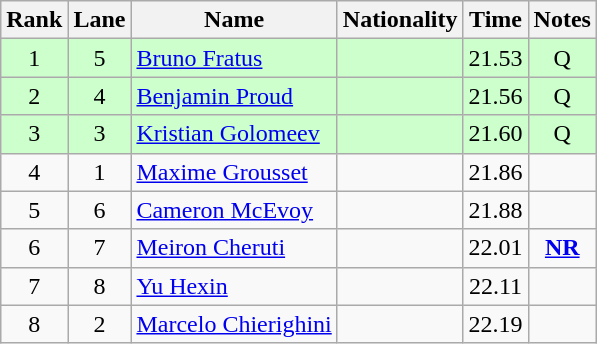<table class="wikitable sortable" style="text-align:center">
<tr>
<th>Rank</th>
<th>Lane</th>
<th>Name</th>
<th>Nationality</th>
<th>Time</th>
<th>Notes</th>
</tr>
<tr bgcolor=ccffcc>
<td>1</td>
<td>5</td>
<td align=left><a href='#'>Bruno Fratus</a></td>
<td align=left></td>
<td>21.53</td>
<td>Q</td>
</tr>
<tr bgcolor=ccffcc>
<td>2</td>
<td>4</td>
<td align=left><a href='#'>Benjamin Proud</a></td>
<td align=left></td>
<td>21.56</td>
<td>Q</td>
</tr>
<tr bgcolor=ccffcc>
<td>3</td>
<td>3</td>
<td align=left><a href='#'>Kristian Golomeev</a></td>
<td align=left></td>
<td>21.60</td>
<td>Q</td>
</tr>
<tr>
<td>4</td>
<td>1</td>
<td align=left><a href='#'>Maxime Grousset</a></td>
<td align=left></td>
<td>21.86</td>
<td></td>
</tr>
<tr>
<td>5</td>
<td>6</td>
<td align=left><a href='#'>Cameron McEvoy</a></td>
<td align=left></td>
<td>21.88</td>
<td></td>
</tr>
<tr>
<td>6</td>
<td>7</td>
<td align=left><a href='#'>Meiron Cheruti</a></td>
<td align=left></td>
<td>22.01</td>
<td><strong><a href='#'>NR</a></strong></td>
</tr>
<tr>
<td>7</td>
<td>8</td>
<td align=left><a href='#'>Yu Hexin</a></td>
<td align=left></td>
<td>22.11</td>
<td></td>
</tr>
<tr>
<td>8</td>
<td>2</td>
<td align=left><a href='#'>Marcelo Chierighini</a></td>
<td align=left></td>
<td>22.19</td>
<td></td>
</tr>
</table>
